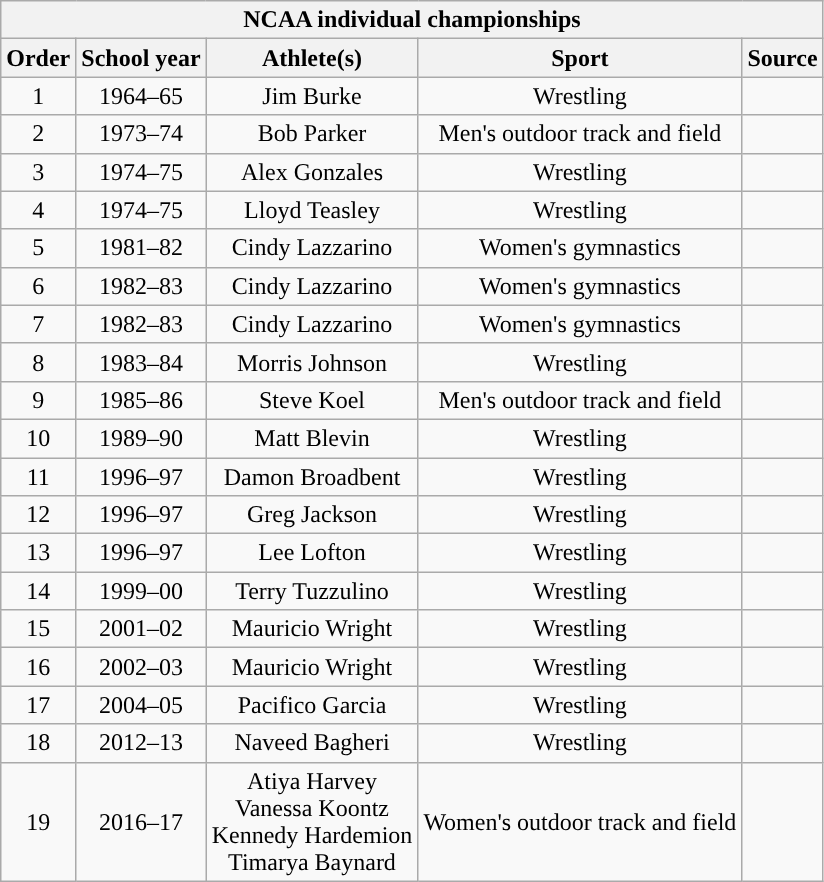<table class="wikitable sortable" style="text-align:center">
<tr align="center">
<th colspan=5>NCAA individual championships</th>
</tr>
<tr>
<th>Order</th>
<th>School year</th>
<th>Athlete(s)</th>
<th>Sport</th>
<th>Source</th>
</tr>
<tr align="center" bgcolor="">
<td>1</td>
<td>1964–65</td>
<td>Jim Burke</td>
<td>Wrestling</td>
<td></td>
</tr>
<tr align="center" bgcolor="">
<td>2</td>
<td>1973–74</td>
<td>Bob Parker</td>
<td>Men's outdoor track and field</td>
<td></td>
</tr>
<tr align="center" bgcolor="">
<td>3</td>
<td>1974–75</td>
<td>Alex Gonzales</td>
<td>Wrestling</td>
<td></td>
</tr>
<tr align="center" bgcolor="">
<td>4</td>
<td>1974–75</td>
<td>Lloyd Teasley</td>
<td>Wrestling</td>
<td></td>
</tr>
<tr align="center" bgcolor="">
<td>5</td>
<td>1981–82</td>
<td>Cindy Lazzarino</td>
<td>Women's gymnastics</td>
<td></td>
</tr>
<tr align="center" bgcolor="">
<td>6</td>
<td>1982–83</td>
<td>Cindy Lazzarino</td>
<td>Women's gymnastics</td>
<td></td>
</tr>
<tr align="center" bgcolor="">
<td>7</td>
<td>1982–83</td>
<td>Cindy Lazzarino</td>
<td>Women's gymnastics</td>
<td></td>
</tr>
<tr align="center" bgcolor="">
<td>8</td>
<td>1983–84</td>
<td>Morris Johnson</td>
<td>Wrestling</td>
<td></td>
</tr>
<tr align="center" bgcolor="">
<td>9</td>
<td>1985–86</td>
<td>Steve Koel</td>
<td>Men's outdoor track and field</td>
<td></td>
</tr>
<tr align="center" bgcolor="">
<td>10</td>
<td>1989–90</td>
<td>Matt Blevin</td>
<td>Wrestling</td>
<td></td>
</tr>
<tr align="center" bgcolor="">
<td>11</td>
<td>1996–97</td>
<td>Damon Broadbent</td>
<td>Wrestling</td>
<td></td>
</tr>
<tr align="center" bgcolor="">
<td>12</td>
<td>1996–97</td>
<td>Greg Jackson</td>
<td>Wrestling</td>
<td></td>
</tr>
<tr align="center" bgcolor="">
<td>13</td>
<td>1996–97</td>
<td>Lee Lofton</td>
<td>Wrestling</td>
<td></td>
</tr>
<tr align="center" bgcolor="">
<td>14</td>
<td>1999–00</td>
<td>Terry Tuzzulino</td>
<td>Wrestling</td>
<td></td>
</tr>
<tr align="center" bgcolor="">
<td>15</td>
<td>2001–02</td>
<td>Mauricio Wright</td>
<td>Wrestling</td>
<td></td>
</tr>
<tr align="center" bgcolor="">
<td>16</td>
<td>2002–03</td>
<td>Mauricio Wright</td>
<td>Wrestling</td>
<td></td>
</tr>
<tr align="center" bgcolor="">
<td>17</td>
<td>2004–05</td>
<td>Pacifico Garcia</td>
<td>Wrestling</td>
<td></td>
</tr>
<tr align="center" bgcolor="">
<td>18</td>
<td>2012–13</td>
<td>Naveed Bagheri</td>
<td>Wrestling</td>
<td></td>
</tr>
<tr align="center" bgcolor="">
<td>19</td>
<td>2016–17</td>
<td>Atiya Harvey<br>Vanessa Koontz<br>Kennedy Hardemion<br>Timarya Baynard</td>
<td>Women's outdoor track and field</td>
<td></td>
</tr>
</table>
